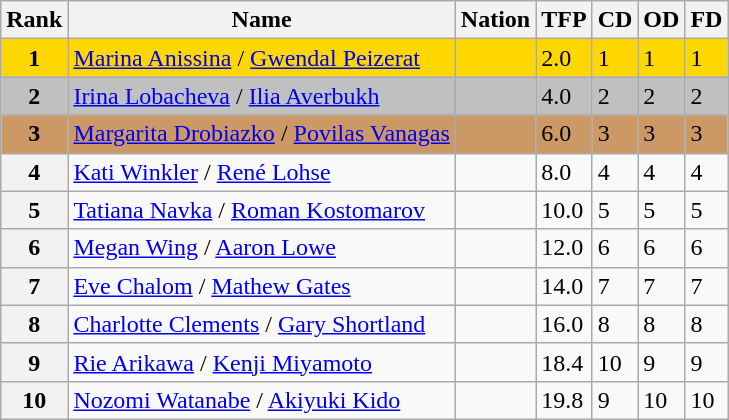<table class="wikitable">
<tr>
<th>Rank</th>
<th>Name</th>
<th>Nation</th>
<th>TFP</th>
<th>CD</th>
<th>OD</th>
<th>FD</th>
</tr>
<tr bgcolor="gold">
<td align="center"><strong>1</strong></td>
<td><a href='#'>Marina Anissina</a> / <a href='#'>Gwendal Peizerat</a></td>
<td></td>
<td>2.0</td>
<td>1</td>
<td>1</td>
<td>1</td>
</tr>
<tr bgcolor="silver">
<td align="center"><strong>2</strong></td>
<td><a href='#'>Irina Lobacheva</a> / <a href='#'>Ilia Averbukh</a></td>
<td></td>
<td>4.0</td>
<td>2</td>
<td>2</td>
<td>2</td>
</tr>
<tr bgcolor="cc9966">
<td align="center"><strong>3</strong></td>
<td><a href='#'>Margarita Drobiazko</a> / <a href='#'>Povilas Vanagas</a></td>
<td></td>
<td>6.0</td>
<td>3</td>
<td>3</td>
<td>3</td>
</tr>
<tr>
<th>4</th>
<td><a href='#'>Kati Winkler</a> / <a href='#'>René Lohse</a></td>
<td></td>
<td>8.0</td>
<td>4</td>
<td>4</td>
<td>4</td>
</tr>
<tr>
<th>5</th>
<td><a href='#'>Tatiana Navka</a> / <a href='#'>Roman Kostomarov</a></td>
<td></td>
<td>10.0</td>
<td>5</td>
<td>5</td>
<td>5</td>
</tr>
<tr>
<th>6</th>
<td><a href='#'>Megan Wing</a> / <a href='#'>Aaron Lowe</a></td>
<td></td>
<td>12.0</td>
<td>6</td>
<td>6</td>
<td>6</td>
</tr>
<tr>
<th>7</th>
<td><a href='#'>Eve Chalom</a> / <a href='#'>Mathew Gates</a></td>
<td></td>
<td>14.0</td>
<td>7</td>
<td>7</td>
<td>7</td>
</tr>
<tr>
<th>8</th>
<td><a href='#'>Charlotte Clements</a> / <a href='#'>Gary Shortland</a></td>
<td></td>
<td>16.0</td>
<td>8</td>
<td>8</td>
<td>8</td>
</tr>
<tr>
<th>9</th>
<td><a href='#'>Rie Arikawa</a> / <a href='#'>Kenji Miyamoto</a></td>
<td></td>
<td>18.4</td>
<td>10</td>
<td>9</td>
<td>9</td>
</tr>
<tr>
<th>10</th>
<td><a href='#'>Nozomi Watanabe</a> / <a href='#'>Akiyuki Kido</a></td>
<td></td>
<td>19.8</td>
<td>9</td>
<td>10</td>
<td>10</td>
</tr>
</table>
